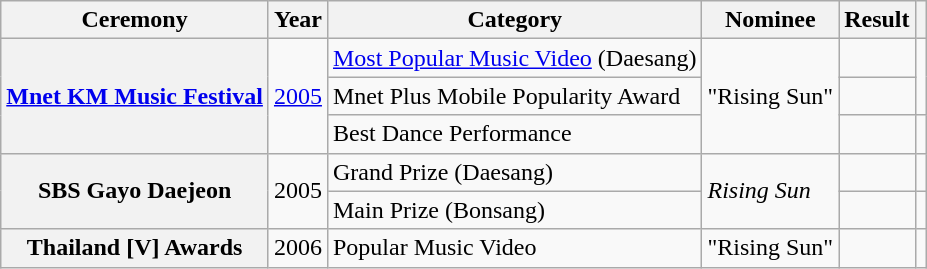<table class="wikitable sortable plainrowheaders">
<tr>
<th scope="col">Ceremony</th>
<th scope="col">Year</th>
<th scope="col">Category</th>
<th scope="col">Nominee</th>
<th scope="col">Result</th>
<th scope="col" class="unsortable"></th>
</tr>
<tr>
<th rowspan="3" scope="row"><a href='#'>Mnet KM Music Festival</a></th>
<td rowspan="3"><a href='#'>2005</a></td>
<td><a href='#'>Most Popular Music Video</a> (Daesang)</td>
<td rowspan="3">"Rising Sun"</td>
<td></td>
<td rowspan="2" style="text-align:center"></td>
</tr>
<tr>
<td>Mnet Plus Mobile Popularity Award</td>
<td></td>
</tr>
<tr>
<td>Best Dance Performance</td>
<td></td>
<td style="text-align:center"></td>
</tr>
<tr>
<th rowspan="2" scope="row">SBS Gayo Daejeon</th>
<td rowspan="2">2005</td>
<td>Grand Prize (Daesang)</td>
<td rowspan="2"><em>Rising Sun</em></td>
<td></td>
<td></td>
</tr>
<tr>
<td>Main Prize (Bonsang)</td>
<td></td>
<td></td>
</tr>
<tr>
<th scope="row">Thailand [V] Awards</th>
<td>2006</td>
<td>Popular Music Video</td>
<td>"Rising Sun"</td>
<td></td>
<td style="text-align:center"></td>
</tr>
</table>
